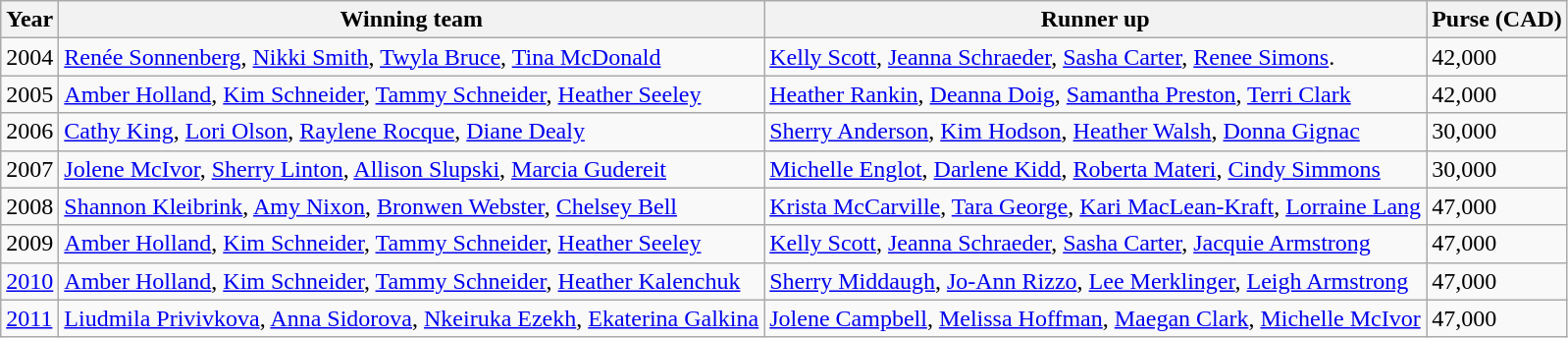<table class="wikitable">
<tr>
<th>Year</th>
<th>Winning team</th>
<th>Runner up</th>
<th>Purse (CAD)</th>
</tr>
<tr>
<td>2004</td>
<td> <a href='#'>Renée Sonnenberg</a>, <a href='#'>Nikki Smith</a>, <a href='#'>Twyla Bruce</a>, <a href='#'>Tina McDonald</a></td>
<td> <a href='#'>Kelly Scott</a>, <a href='#'>Jeanna Schraeder</a>, <a href='#'>Sasha Carter</a>, <a href='#'>Renee Simons</a>.</td>
<td>42,000</td>
</tr>
<tr>
<td>2005</td>
<td> <a href='#'>Amber Holland</a>, <a href='#'>Kim Schneider</a>, <a href='#'>Tammy Schneider</a>, <a href='#'>Heather Seeley</a></td>
<td> <a href='#'>Heather Rankin</a>, <a href='#'>Deanna Doig</a>, <a href='#'>Samantha Preston</a>, <a href='#'>Terri Clark</a></td>
<td>42,000</td>
</tr>
<tr>
<td>2006</td>
<td> <a href='#'>Cathy King</a>, <a href='#'>Lori Olson</a>, <a href='#'>Raylene Rocque</a>, <a href='#'>Diane Dealy</a></td>
<td> <a href='#'>Sherry Anderson</a>, <a href='#'>Kim Hodson</a>, <a href='#'>Heather Walsh</a>, <a href='#'>Donna Gignac</a></td>
<td>30,000</td>
</tr>
<tr>
<td>2007</td>
<td> <a href='#'>Jolene McIvor</a>, <a href='#'>Sherry Linton</a>, <a href='#'>Allison Slupski</a>, <a href='#'>Marcia Gudereit</a></td>
<td> <a href='#'>Michelle Englot</a>, <a href='#'>Darlene Kidd</a>, <a href='#'>Roberta Materi</a>, <a href='#'>Cindy Simmons</a></td>
<td>30,000</td>
</tr>
<tr>
<td>2008</td>
<td> <a href='#'>Shannon Kleibrink</a>, <a href='#'>Amy Nixon</a>, <a href='#'>Bronwen Webster</a>, <a href='#'>Chelsey Bell</a></td>
<td> <a href='#'>Krista McCarville</a>, <a href='#'>Tara George</a>, <a href='#'>Kari MacLean-Kraft</a>, <a href='#'>Lorraine Lang</a></td>
<td>47,000</td>
</tr>
<tr>
<td>2009</td>
<td> <a href='#'>Amber Holland</a>, <a href='#'>Kim Schneider</a>, <a href='#'>Tammy Schneider</a>, <a href='#'>Heather Seeley</a></td>
<td> <a href='#'>Kelly Scott</a>, <a href='#'>Jeanna Schraeder</a>, <a href='#'>Sasha Carter</a>, <a href='#'>Jacquie Armstrong</a></td>
<td>47,000</td>
</tr>
<tr>
<td><a href='#'>2010</a></td>
<td> <a href='#'>Amber Holland</a>, <a href='#'>Kim Schneider</a>, <a href='#'>Tammy Schneider</a>, <a href='#'>Heather Kalenchuk</a></td>
<td> <a href='#'>Sherry Middaugh</a>, <a href='#'>Jo-Ann Rizzo</a>, <a href='#'>Lee Merklinger</a>, <a href='#'>Leigh Armstrong</a></td>
<td>47,000</td>
</tr>
<tr>
<td><a href='#'>2011</a></td>
<td> <a href='#'>Liudmila Privivkova</a>, <a href='#'>Anna Sidorova</a>, <a href='#'>Nkeiruka Ezekh</a>, <a href='#'>Ekaterina Galkina</a></td>
<td> <a href='#'>Jolene Campbell</a>, <a href='#'>Melissa Hoffman</a>, <a href='#'>Maegan Clark</a>, <a href='#'>Michelle McIvor</a></td>
<td>47,000</td>
</tr>
</table>
